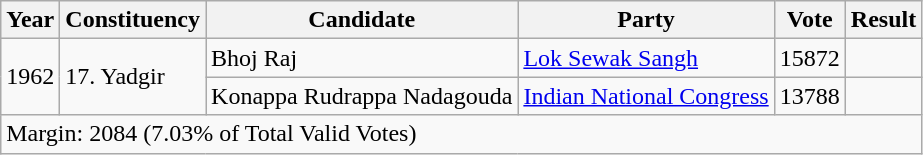<table class="wikitable">
<tr>
<th>Year</th>
<th>Constituency</th>
<th>Candidate</th>
<th>Party</th>
<th>Vote</th>
<th>Result</th>
</tr>
<tr>
<td rowspan="2">1962</td>
<td rowspan="2">17. Yadgir</td>
<td>Bhoj Raj</td>
<td><a href='#'>Lok Sewak Sangh</a></td>
<td>15872</td>
<td></td>
</tr>
<tr>
<td>Konappa Rudrappa Nadagouda</td>
<td><a href='#'>Indian National Congress</a></td>
<td>13788</td>
<td></td>
</tr>
<tr>
<td colspan="6">Margin: 2084 (7.03% of Total Valid Votes)</td>
</tr>
</table>
